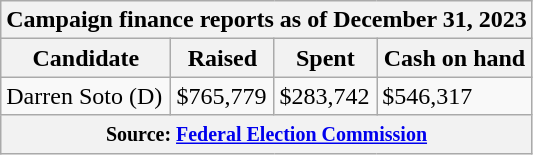<table class="wikitable sortable">
<tr>
<th colspan=4>Campaign finance reports as of December 31, 2023</th>
</tr>
<tr style="text-align:center;">
<th>Candidate</th>
<th>Raised</th>
<th>Spent</th>
<th>Cash on hand</th>
</tr>
<tr>
<td>Darren Soto (D)</td>
<td>$765,779</td>
<td>$283,742</td>
<td>$546,317</td>
</tr>
<tr>
<th colspan="4"><small>Source: <a href='#'>Federal Election Commission</a></small></th>
</tr>
</table>
